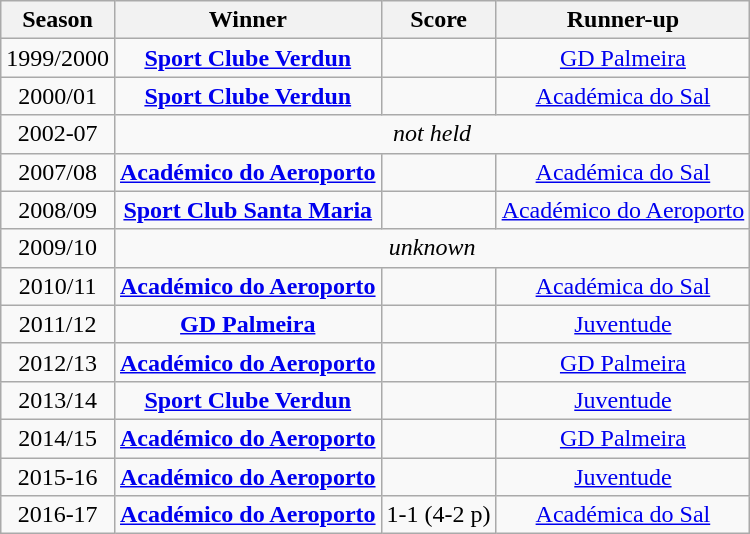<table class="wikitable" style="text-align: center; font-size:100%">
<tr>
<th>Season</th>
<th>Winner</th>
<th>Score</th>
<th>Runner-up</th>
</tr>
<tr>
<td>1999/2000</td>
<td><strong><a href='#'>Sport Clube Verdun</a></strong></td>
<td></td>
<td><a href='#'>GD Palmeira</a></td>
</tr>
<tr>
<td>2000/01</td>
<td><strong><a href='#'>Sport Clube Verdun</a></strong></td>
<td></td>
<td><a href='#'>Académica do Sal</a></td>
</tr>
<tr>
<td>2002-07</td>
<td colspan="3"><em>not held</em></td>
</tr>
<tr>
<td>2007/08</td>
<td><strong><a href='#'>Académico do Aeroporto</a></strong></td>
<td></td>
<td><a href='#'>Académica do Sal</a></td>
</tr>
<tr>
<td>2008/09</td>
<td><strong><a href='#'>Sport Club Santa Maria</a></strong></td>
<td></td>
<td><a href='#'>Académico do Aeroporto</a></td>
</tr>
<tr>
<td>2009/10</td>
<td colspan="3"><em>unknown</em></td>
</tr>
<tr>
<td>2010/11</td>
<td><strong><a href='#'>Académico do Aeroporto</a></strong></td>
<td></td>
<td><a href='#'>Académica do Sal</a></td>
</tr>
<tr>
<td>2011/12</td>
<td><strong><a href='#'>GD Palmeira</a></strong></td>
<td></td>
<td><a href='#'>Juventude</a></td>
</tr>
<tr>
<td>2012/13</td>
<td><strong><a href='#'>Académico do Aeroporto</a></strong></td>
<td></td>
<td><a href='#'>GD Palmeira</a></td>
</tr>
<tr>
<td>2013/14</td>
<td><strong><a href='#'>Sport Clube Verdun</a></strong></td>
<td></td>
<td><a href='#'>Juventude</a></td>
</tr>
<tr>
<td>2014/15</td>
<td><strong><a href='#'>Académico do Aeroporto</a></strong></td>
<td></td>
<td><a href='#'>GD Palmeira</a></td>
</tr>
<tr>
<td>2015-16</td>
<td><strong><a href='#'>Académico do Aeroporto</a></strong></td>
<td></td>
<td><a href='#'>Juventude</a></td>
</tr>
<tr>
<td>2016-17</td>
<td><strong><a href='#'>Académico do Aeroporto</a></strong></td>
<td>1-1 (4-2 p)</td>
<td><a href='#'>Académica do Sal</a></td>
</tr>
</table>
